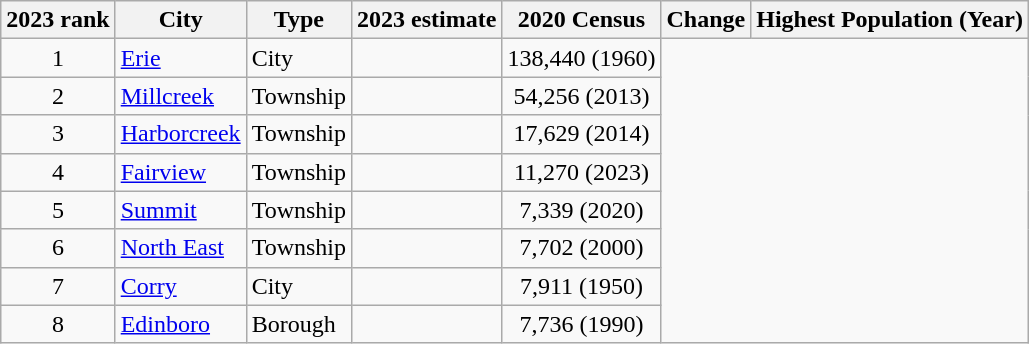<table class="wikitable sortable" style="text-align:center">
<tr>
<th>2023 rank</th>
<th>City</th>
<th>Type</th>
<th>2023 estimate</th>
<th>2020 Census</th>
<th>Change</th>
<th>Highest Population (Year)</th>
</tr>
<tr>
<td>1</td>
<td align=left><a href='#'>Erie</a></td>
<td align=left>City</td>
<td></td>
<td>138,440 (1960)</td>
</tr>
<tr>
<td>2</td>
<td align=left><a href='#'>Millcreek</a></td>
<td align=left>Township</td>
<td></td>
<td>54,256 (2013)</td>
</tr>
<tr>
<td>3</td>
<td align=left><a href='#'>Harborcreek</a></td>
<td align=left>Township</td>
<td></td>
<td>17,629 (2014)</td>
</tr>
<tr>
<td>4</td>
<td align=left><a href='#'>Fairview</a></td>
<td align=left>Township</td>
<td></td>
<td>11,270 (2023)</td>
</tr>
<tr>
<td>5</td>
<td align=left><a href='#'>Summit</a></td>
<td align=left>Township</td>
<td></td>
<td>7,339 (2020)</td>
</tr>
<tr>
<td>6</td>
<td align=left><a href='#'>North East</a></td>
<td align=left>Township</td>
<td></td>
<td>7,702 (2000)</td>
</tr>
<tr>
<td>7</td>
<td align=left><a href='#'>Corry</a></td>
<td align=left>City</td>
<td></td>
<td>7,911 (1950)</td>
</tr>
<tr>
<td>8</td>
<td align=left><a href='#'>Edinboro</a></td>
<td align=left>Borough</td>
<td></td>
<td>7,736 (1990)</td>
</tr>
</table>
